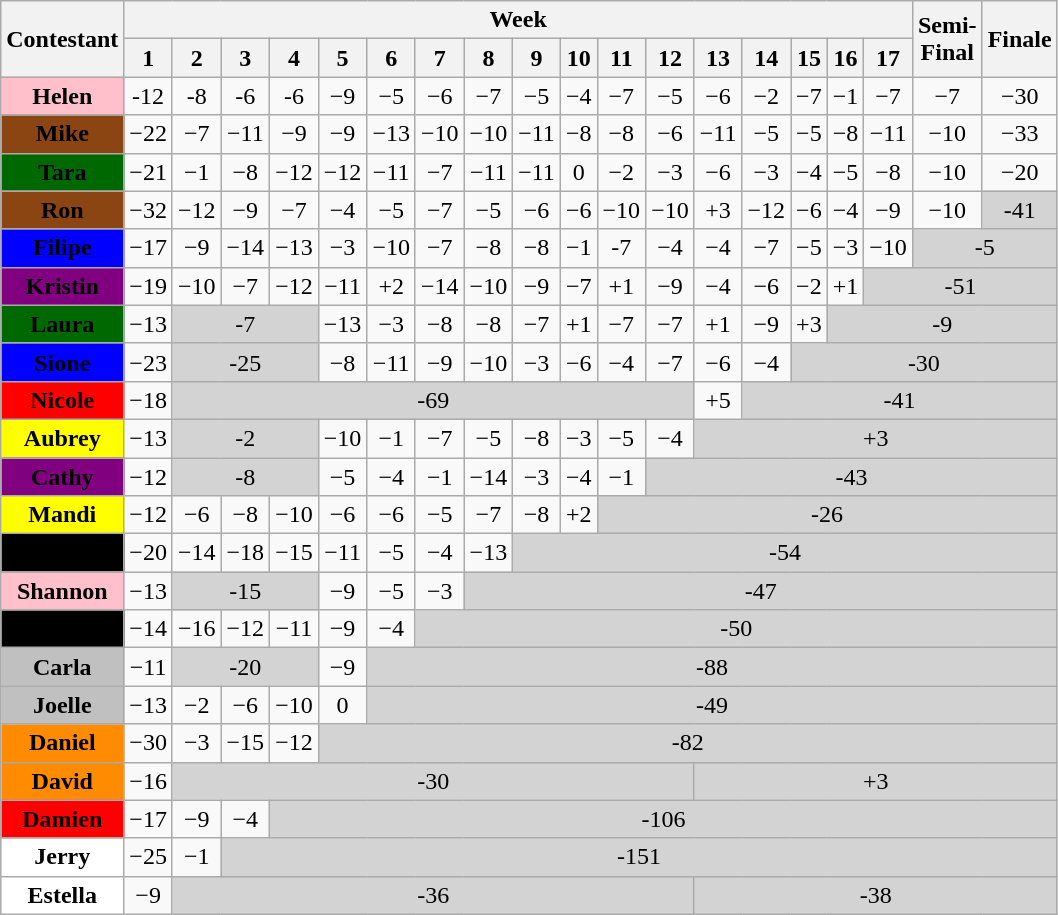<table class="wikitable" align="center" style="text-align:center">
<tr>
<th rowspan=2>Contestant</th>
<th colspan=17>Week</th>
<th rowspan=2>Semi-<br>Final</th>
<th rowspan=2>Finale</th>
</tr>
<tr>
<th>1</th>
<th>2</th>
<th>3</th>
<th>4</th>
<th>5</th>
<th>6</th>
<th>7</th>
<th>8</th>
<th>9</th>
<th>10</th>
<th>11</th>
<th>12</th>
<th>13</th>
<th>14</th>
<th>15</th>
<th>16</th>
<th>17</th>
</tr>
<tr>
<td bgcolor="pink"><strong>Helen</strong></td>
<td>-12</td>
<td>-8</td>
<td>-6</td>
<td>-6</td>
<td>−9</td>
<td>−5</td>
<td>−6</td>
<td>−7</td>
<td>−5</td>
<td>−4</td>
<td>−7</td>
<td>−5</td>
<td>−6</td>
<td>−2</td>
<td>−7</td>
<td>−1</td>
<td>−7</td>
<td>−7</td>
<td>−30</td>
</tr>
<tr>
<td bgcolor="saddlebrown"><span><strong>Mike</strong></span></td>
<td>−22</td>
<td>−7</td>
<td>−11</td>
<td>−9</td>
<td>−9</td>
<td>−13</td>
<td>−10</td>
<td>−10</td>
<td>−11</td>
<td>−8</td>
<td>−8</td>
<td>−6</td>
<td>−11</td>
<td>−5</td>
<td>−5</td>
<td>−8</td>
<td>−11</td>
<td>−10</td>
<td>−33</td>
</tr>
<tr>
<td bgcolor="#006800"><span><strong>Tara</strong></span></td>
<td>−21</td>
<td>−1</td>
<td>−8</td>
<td>−12</td>
<td>−12</td>
<td>−11</td>
<td>−7</td>
<td>−11</td>
<td>−11</td>
<td>0</td>
<td>−2</td>
<td>−3</td>
<td>−6</td>
<td>−3</td>
<td>−4</td>
<td>−5</td>
<td>−8</td>
<td>−10</td>
<td>−20</td>
</tr>
<tr>
<td bgcolor="saddlebrown"><span><strong>Ron</strong></span></td>
<td>−32</td>
<td>−12</td>
<td>−9</td>
<td>−7</td>
<td>−4</td>
<td>−5</td>
<td>−7</td>
<td>−5</td>
<td>−6</td>
<td>−6</td>
<td>−10</td>
<td>−10</td>
<td>+3</td>
<td>−12</td>
<td>−6</td>
<td>−4</td>
<td>−9</td>
<td>−10</td>
<td bgcolor="lightgrey">-41</td>
</tr>
<tr>
<td bgcolor="blue"><span><strong>Filipe</strong></span></td>
<td>−17</td>
<td>−9</td>
<td>−14</td>
<td>−13</td>
<td>−3</td>
<td>−10</td>
<td>−7</td>
<td>−8</td>
<td>−8</td>
<td>−1</td>
<td>-7</td>
<td>−4</td>
<td>−4</td>
<td>−7</td>
<td>−5</td>
<td>−3</td>
<td>−10</td>
<td bgcolor="lightgrey" colspan=2>-5</td>
</tr>
<tr>
<td bgcolor="Purple"><span><strong>Kristin</strong></span></td>
<td>−19</td>
<td>−10</td>
<td>−7</td>
<td>−12</td>
<td>−11</td>
<td>+2</td>
<td>−14</td>
<td>−10</td>
<td>−9</td>
<td>−7</td>
<td>+1</td>
<td>−9</td>
<td>−4</td>
<td>−6</td>
<td>−2</td>
<td>+1</td>
<td bgcolor="lightgrey" colspan=3>-51</td>
</tr>
<tr>
<td bgcolor="#006800"><span><strong>Laura</strong></span></td>
<td>−13</td>
<td bgcolor="lightgrey" colspan=3>-7</td>
<td>−13</td>
<td>−3</td>
<td>−8</td>
<td>−8</td>
<td>−7</td>
<td>+1</td>
<td>−7</td>
<td>−7</td>
<td>+1</td>
<td>−9</td>
<td>+3</td>
<td bgcolor="lightgrey" colspan=4>-9</td>
</tr>
<tr>
<td bgcolor="blue"><span><strong>Sione</strong></span></td>
<td>−23</td>
<td bgcolor="lightgrey" colspan=3>-25</td>
<td>−8</td>
<td>−11</td>
<td>−9</td>
<td>−10</td>
<td>−3</td>
<td>−6</td>
<td>−4</td>
<td>−7</td>
<td>−6</td>
<td>−4</td>
<td bgcolor="lightgrey" colspan=5>-30</td>
</tr>
<tr>
<td bgcolor="red"><span><strong>Nicole</strong></span></td>
<td>−18</td>
<td bgcolor="lightgrey" colspan=11>-69</td>
<td>+5</td>
<td bgcolor="lightgrey" colspan=6>-41</td>
</tr>
<tr>
<td bgcolor="yellow"><strong>Aubrey</strong></td>
<td>−13</td>
<td bgcolor="lightgrey" colspan=3>-2</td>
<td>−10</td>
<td>−1</td>
<td>−7</td>
<td>−5</td>
<td>−8</td>
<td>−3</td>
<td>−5</td>
<td>−4</td>
<td bgcolor="lightgrey" colspan=7>+3</td>
</tr>
<tr>
<td bgcolor="Purple"><span><strong>Cathy</strong></span></td>
<td>−12</td>
<td bgcolor="lightgrey" colspan=3>-8</td>
<td>−5</td>
<td>−4</td>
<td>−1</td>
<td>−14</td>
<td>−3</td>
<td>−4</td>
<td>−1</td>
<td bgcolor="lightgrey" colspan=8>-43</td>
</tr>
<tr>
<td bgcolor="yellow"><span><strong>Mandi</strong></span></td>
<td>−12</td>
<td>−6</td>
<td>−8</td>
<td>−10</td>
<td>−6</td>
<td>−6</td>
<td>−5</td>
<td>−7</td>
<td>−8</td>
<td>+2</td>
<td bgcolor="lightgrey" colspan=9>-26</td>
</tr>
<tr>
<td bgcolor="black"><span><strong>Dane</strong></span></td>
<td>−20</td>
<td>−14</td>
<td>−18</td>
<td>−15</td>
<td>−11</td>
<td>−5</td>
<td>−4</td>
<td>−13</td>
<td bgcolor="lightgrey" colspan=11>-54</td>
</tr>
<tr>
<td bgcolor="pink"><strong>Shannon</strong></td>
<td>−13</td>
<td bgcolor="lightgrey" colspan=3>-15</td>
<td>−9</td>
<td>−5</td>
<td>−3</td>
<td bgcolor="lightgrey" colspan=12>-47</td>
</tr>
<tr>
<td bgcolor="black"><span><strong>Blaine</strong></span></td>
<td>−14</td>
<td>−16</td>
<td>−12</td>
<td>−11</td>
<td>−9</td>
<td>−4</td>
<td bgcolor="lightgrey" colspan=13>-50</td>
</tr>
<tr>
<td bgcolor="silver"><strong>Carla</strong></td>
<td>−11</td>
<td bgcolor="lightgrey" colspan=3>-20</td>
<td>−9</td>
<td bgcolor="lightgrey" colspan=14>-88</td>
</tr>
<tr>
<td bgcolor="silver"><strong>Joelle</strong></td>
<td>−13</td>
<td>−2</td>
<td>−6</td>
<td>−10</td>
<td>0</td>
<td bgcolor="lightgrey" colspan=14>-49</td>
</tr>
<tr>
<td bgcolor="darkorange"><strong>Daniel</strong></td>
<td>−30</td>
<td>−3</td>
<td>−15</td>
<td>−12</td>
<td bgcolor="lightgrey" colspan=15>-82</td>
</tr>
<tr>
<td bgcolor="darkorange"><strong>David</strong></td>
<td>−16</td>
<td bgcolor="lightgrey" colspan=11>-30</td>
<td bgcolor="lightgrey" colspan=7>+3</td>
</tr>
<tr>
<td bgcolor="red"><span><strong>Damien</strong></span></td>
<td>−17</td>
<td>−9</td>
<td>−4</td>
<td bgcolor="lightgrey" colspan=16>-106</td>
</tr>
<tr>
<td bgcolor="white"><strong>Jerry</strong></td>
<td>−25</td>
<td>−1</td>
<td bgcolor="lightgrey" colspan=17>-151</td>
</tr>
<tr>
<td bgcolor="white"><strong>Estella</strong></td>
<td>−9</td>
<td bgcolor="lightgrey" colspan=11>-36</td>
<td bgcolor="lightgrey" colspan=7>-38</td>
</tr>
</table>
